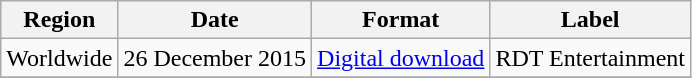<table class=wikitable>
<tr>
<th>Region</th>
<th>Date</th>
<th>Format</th>
<th>Label</th>
</tr>
<tr>
<td>Worldwide</td>
<td>26 December 2015</td>
<td rowspan="1"><a href='#'>Digital download</a></td>
<td rowspan="1">RDT Entertainment</td>
</tr>
<tr>
</tr>
</table>
